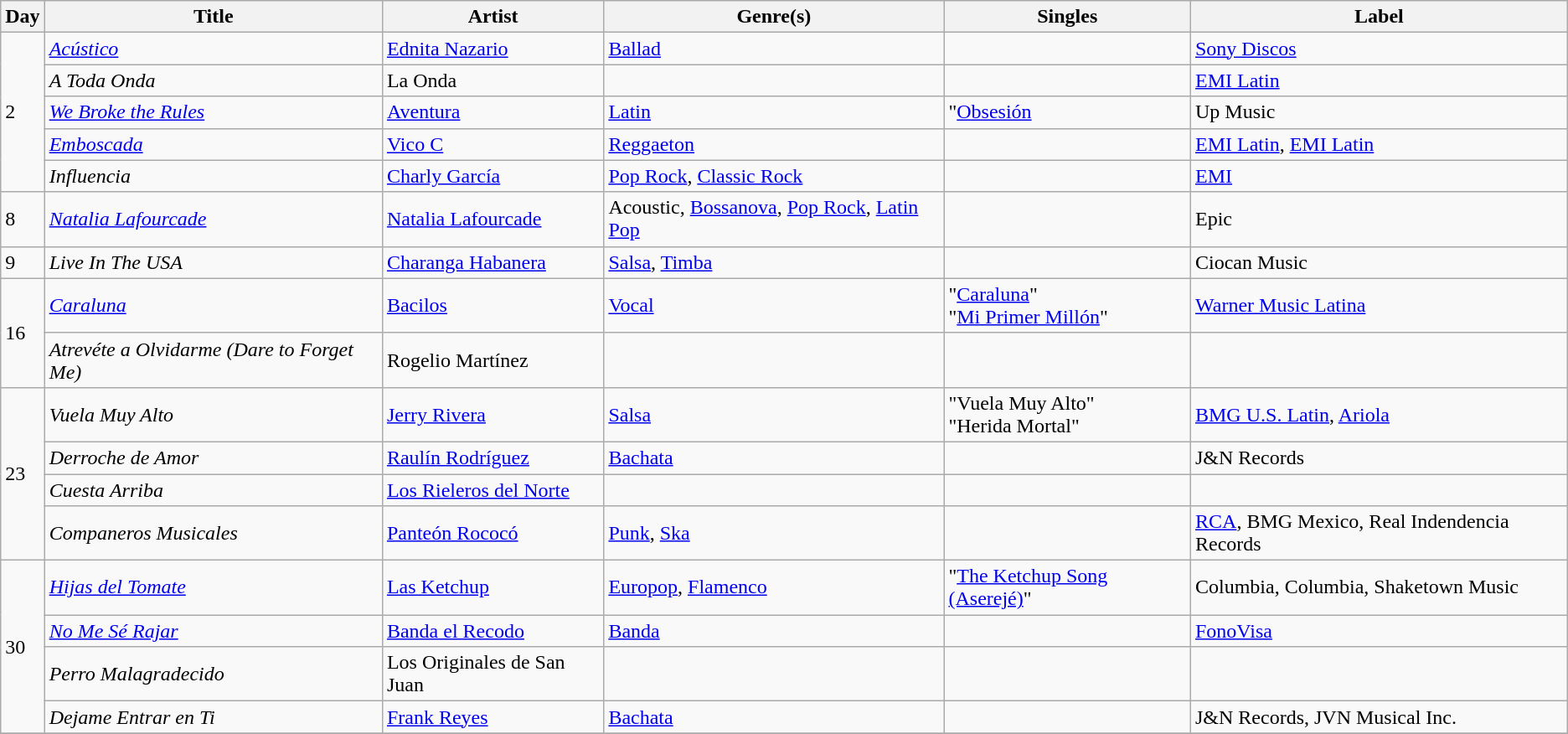<table class="wikitable sortable" style="text-align: left;">
<tr>
<th>Day</th>
<th>Title</th>
<th>Artist</th>
<th>Genre(s)</th>
<th>Singles</th>
<th>Label</th>
</tr>
<tr>
<td rowspan="5">2</td>
<td><em><a href='#'>Acústico</a></em></td>
<td><a href='#'>Ednita Nazario</a></td>
<td><a href='#'>Ballad</a></td>
<td></td>
<td><a href='#'>Sony Discos</a></td>
</tr>
<tr>
<td><em>A Toda Onda</em></td>
<td>La Onda</td>
<td></td>
<td></td>
<td><a href='#'>EMI Latin</a></td>
</tr>
<tr>
<td><em><a href='#'>We Broke the Rules</a></em></td>
<td><a href='#'>Aventura</a></td>
<td><a href='#'>Latin</a></td>
<td>"<a href='#'>Obsesión</a></td>
<td>Up Music</td>
</tr>
<tr>
<td><em><a href='#'>Emboscada</a></em></td>
<td><a href='#'>Vico C</a></td>
<td><a href='#'>Reggaeton</a></td>
<td></td>
<td><a href='#'>EMI Latin</a>, <a href='#'>EMI Latin</a></td>
</tr>
<tr>
<td><em>Influencia</em></td>
<td><a href='#'>Charly García</a></td>
<td><a href='#'>Pop Rock</a>, <a href='#'>Classic Rock</a></td>
<td></td>
<td><a href='#'>EMI</a></td>
</tr>
<tr>
<td>8</td>
<td><em><a href='#'>Natalia Lafourcade</a></em></td>
<td><a href='#'>Natalia Lafourcade</a></td>
<td>Acoustic, <a href='#'>Bossanova</a>, <a href='#'>Pop Rock</a>, <a href='#'>Latin Pop</a></td>
<td></td>
<td>Epic</td>
</tr>
<tr>
<td>9</td>
<td><em>Live In The USA</em></td>
<td><a href='#'>Charanga Habanera</a></td>
<td><a href='#'>Salsa</a>, <a href='#'>Timba</a></td>
<td></td>
<td>Ciocan Music</td>
</tr>
<tr>
<td rowspan="2">16</td>
<td><em><a href='#'>Caraluna</a></em></td>
<td><a href='#'>Bacilos</a></td>
<td><a href='#'>Vocal</a></td>
<td>"<a href='#'>Caraluna</a>"<br>"<a href='#'>Mi Primer Millón</a>"</td>
<td><a href='#'>Warner Music Latina</a></td>
</tr>
<tr>
<td><em>Atrevéte a Olvidarme (Dare to Forget Me)</em></td>
<td>Rogelio Martínez</td>
<td></td>
<td></td>
<td></td>
</tr>
<tr>
<td rowspan="4">23</td>
<td><em>Vuela Muy Alto</em></td>
<td><a href='#'>Jerry Rivera</a></td>
<td><a href='#'>Salsa</a></td>
<td>"Vuela Muy Alto"<br>"Herida Mortal"</td>
<td><a href='#'>BMG U.S. Latin</a>, <a href='#'>Ariola</a></td>
</tr>
<tr>
<td><em>Derroche de Amor</em></td>
<td><a href='#'>Raulín Rodríguez</a></td>
<td><a href='#'>Bachata</a></td>
<td></td>
<td>J&N Records</td>
</tr>
<tr>
<td><em>Cuesta Arriba</em></td>
<td><a href='#'>Los Rieleros del Norte</a></td>
<td></td>
<td></td>
<td></td>
</tr>
<tr>
<td><em>Companeros Musicales</em></td>
<td><a href='#'>Panteón Rococó</a></td>
<td><a href='#'>Punk</a>, <a href='#'>Ska</a></td>
<td></td>
<td><a href='#'>RCA</a>, BMG Mexico, Real Indendencia Records</td>
</tr>
<tr>
<td rowspan="4">30</td>
<td><em><a href='#'>Hijas del Tomate</a></em></td>
<td><a href='#'>Las Ketchup</a></td>
<td><a href='#'>Europop</a>, <a href='#'>Flamenco</a></td>
<td>"<a href='#'>The Ketchup Song (Aserejé)</a>"</td>
<td>Columbia, Columbia, Shaketown Music</td>
</tr>
<tr>
<td><em><a href='#'>No Me Sé Rajar</a></em></td>
<td><a href='#'>Banda el Recodo</a></td>
<td><a href='#'>Banda</a></td>
<td></td>
<td><a href='#'>FonoVisa</a></td>
</tr>
<tr>
<td><em>Perro Malagradecido</em></td>
<td>Los Originales de San Juan</td>
<td></td>
<td></td>
<td></td>
</tr>
<tr>
<td><em>Dejame Entrar en Ti</em></td>
<td><a href='#'>Frank Reyes</a></td>
<td><a href='#'>Bachata</a></td>
<td></td>
<td>J&N Records, JVN Musical Inc.</td>
</tr>
<tr>
</tr>
</table>
